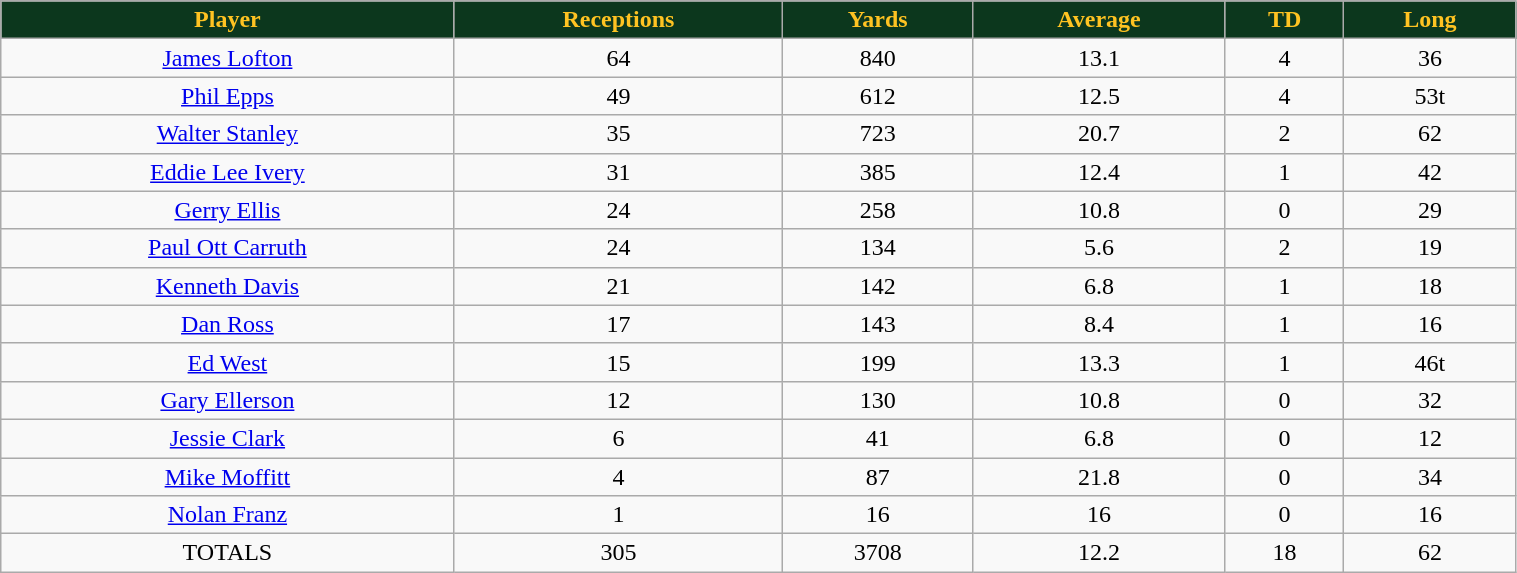<table class="wikitable" width="80%">
<tr align="center"  style="background:#0C371D;color:#ffc322;">
<td><strong>Player</strong></td>
<td><strong>Receptions</strong></td>
<td><strong>Yards</strong></td>
<td><strong>Average</strong></td>
<td><strong>TD</strong></td>
<td><strong>Long</strong></td>
</tr>
<tr align="center" bgcolor="">
<td><a href='#'>James Lofton</a></td>
<td>64</td>
<td>840</td>
<td>13.1</td>
<td>4</td>
<td>36</td>
</tr>
<tr align="center" bgcolor="">
<td><a href='#'>Phil Epps</a></td>
<td>49</td>
<td>612</td>
<td>12.5</td>
<td>4</td>
<td>53t</td>
</tr>
<tr align="center" bgcolor="">
<td><a href='#'>Walter Stanley</a></td>
<td>35</td>
<td>723</td>
<td>20.7</td>
<td>2</td>
<td>62</td>
</tr>
<tr align="center" bgcolor="">
<td><a href='#'>Eddie Lee Ivery</a></td>
<td>31</td>
<td>385</td>
<td>12.4</td>
<td>1</td>
<td>42</td>
</tr>
<tr align="center" bgcolor="">
<td><a href='#'>Gerry Ellis</a></td>
<td>24</td>
<td>258</td>
<td>10.8</td>
<td>0</td>
<td>29</td>
</tr>
<tr align="center" bgcolor="">
<td><a href='#'>Paul Ott Carruth</a></td>
<td>24</td>
<td>134</td>
<td>5.6</td>
<td>2</td>
<td>19</td>
</tr>
<tr align="center" bgcolor="">
<td><a href='#'>Kenneth Davis</a></td>
<td>21</td>
<td>142</td>
<td>6.8</td>
<td>1</td>
<td>18</td>
</tr>
<tr align="center" bgcolor="">
<td><a href='#'>Dan Ross</a></td>
<td>17</td>
<td>143</td>
<td>8.4</td>
<td>1</td>
<td>16</td>
</tr>
<tr align="center" bgcolor="">
<td><a href='#'>Ed West</a></td>
<td>15</td>
<td>199</td>
<td>13.3</td>
<td>1</td>
<td>46t</td>
</tr>
<tr align="center" bgcolor="">
<td><a href='#'>Gary Ellerson</a></td>
<td>12</td>
<td>130</td>
<td>10.8</td>
<td>0</td>
<td>32</td>
</tr>
<tr align="center" bgcolor="">
<td><a href='#'>Jessie Clark</a></td>
<td>6</td>
<td>41</td>
<td>6.8</td>
<td>0</td>
<td>12</td>
</tr>
<tr align="center" bgcolor="">
<td><a href='#'>Mike Moffitt</a></td>
<td>4</td>
<td>87</td>
<td>21.8</td>
<td>0</td>
<td>34</td>
</tr>
<tr align="center" bgcolor="">
<td><a href='#'>Nolan Franz</a></td>
<td>1</td>
<td>16</td>
<td>16</td>
<td>0</td>
<td>16</td>
</tr>
<tr align="center" bgcolor="">
<td>TOTALS</td>
<td>305</td>
<td>3708</td>
<td>12.2</td>
<td>18</td>
<td>62</td>
</tr>
</table>
